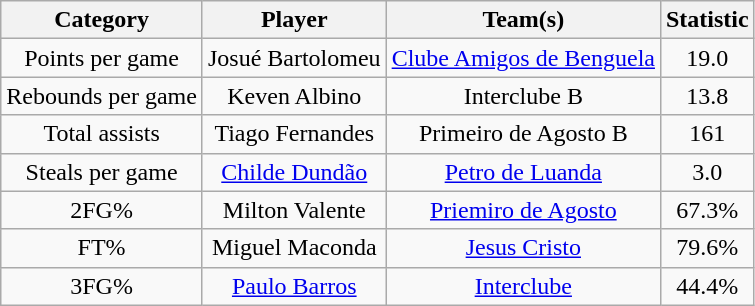<table class="wikitable" style="text-align:center">
<tr>
<th>Category</th>
<th>Player</th>
<th>Team(s)</th>
<th>Statistic</th>
</tr>
<tr>
<td>Points per game</td>
<td>Josué Bartolomeu</td>
<td><a href='#'>Clube Amigos de Benguela</a></td>
<td>19.0</td>
</tr>
<tr>
<td>Rebounds per game</td>
<td>Keven Albino</td>
<td>Interclube B</td>
<td>13.8</td>
</tr>
<tr>
<td>Total assists</td>
<td>Tiago Fernandes</td>
<td>Primeiro de Agosto B</td>
<td>161</td>
</tr>
<tr>
<td>Steals per game</td>
<td><a href='#'>Childe Dundão</a></td>
<td><a href='#'>Petro de Luanda</a></td>
<td>3.0</td>
</tr>
<tr>
<td>2FG%</td>
<td>Milton Valente</td>
<td><a href='#'>Priemiro de Agosto</a></td>
<td>67.3%</td>
</tr>
<tr>
<td>FT%</td>
<td>Miguel Maconda</td>
<td><a href='#'>Jesus Cristo</a></td>
<td>79.6%</td>
</tr>
<tr>
<td>3FG%</td>
<td><a href='#'>Paulo Barros</a></td>
<td><a href='#'>Interclube</a></td>
<td>44.4%</td>
</tr>
</table>
